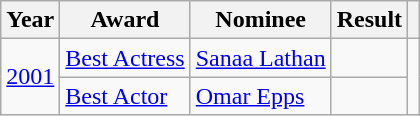<table class="wikitable sortable">
<tr>
<th>Year</th>
<th>Award</th>
<th>Nominee</th>
<th>Result</th>
<th></th>
</tr>
<tr>
<td rowspan="2"><a href='#'>2001</a></td>
<td><a href='#'>Best Actress</a></td>
<td><a href='#'>Sanaa Lathan</a></td>
<td></td>
<td rowspan="2" align="center"></td>
</tr>
<tr>
<td><a href='#'>Best Actor</a></td>
<td><a href='#'>Omar Epps</a></td>
<td></td>
</tr>
</table>
